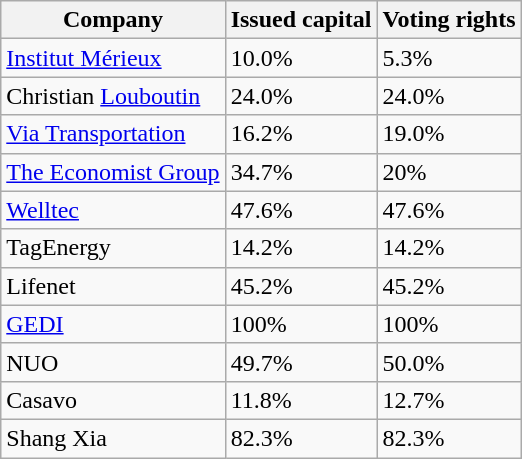<table class="wikitable">
<tr>
<th>Company</th>
<th>Issued capital</th>
<th>Voting rights</th>
</tr>
<tr>
<td><a href='#'>Institut Mérieux</a></td>
<td>10.0%</td>
<td>5.3%</td>
</tr>
<tr>
<td>Christian <a href='#'>Louboutin</a></td>
<td>24.0%</td>
<td>24.0%</td>
</tr>
<tr>
<td><a href='#'>Via Transportation</a></td>
<td>16.2%</td>
<td>19.0%</td>
</tr>
<tr>
<td><a href='#'>The Economist Group</a></td>
<td>34.7%</td>
<td>20%</td>
</tr>
<tr>
<td><a href='#'>Welltec</a></td>
<td>47.6%</td>
<td>47.6%</td>
</tr>
<tr>
<td>TagEnergy</td>
<td>14.2%</td>
<td>14.2%</td>
</tr>
<tr>
<td>Lifenet</td>
<td>45.2%</td>
<td>45.2%</td>
</tr>
<tr>
<td><a href='#'>GEDI</a></td>
<td>100%</td>
<td>100%</td>
</tr>
<tr>
<td>NUO</td>
<td>49.7%</td>
<td>50.0%</td>
</tr>
<tr>
<td>Casavo</td>
<td>11.8%</td>
<td>12.7%</td>
</tr>
<tr>
<td>Shang Xia</td>
<td>82.3%</td>
<td>82.3%</td>
</tr>
</table>
